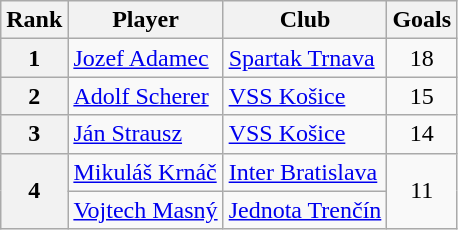<table class="wikitable" style="text-align:center">
<tr>
<th>Rank</th>
<th>Player</th>
<th>Club</th>
<th>Goals</th>
</tr>
<tr>
<th>1</th>
<td align="left"> <a href='#'>Jozef Adamec</a></td>
<td align="left"><a href='#'>Spartak Trnava</a></td>
<td>18</td>
</tr>
<tr>
<th>2</th>
<td align="left"> <a href='#'>Adolf Scherer</a></td>
<td align="left"><a href='#'>VSS Košice</a></td>
<td>15</td>
</tr>
<tr>
<th>3</th>
<td align="left"> <a href='#'>Ján Strausz</a></td>
<td align="left"><a href='#'>VSS Košice</a></td>
<td>14</td>
</tr>
<tr>
<th rowspan="2">4</th>
<td align="left"> <a href='#'>Mikuláš Krnáč</a></td>
<td align="left"><a href='#'>Inter Bratislava</a></td>
<td rowspan="2">11</td>
</tr>
<tr>
<td align="left"> <a href='#'>Vojtech Masný</a></td>
<td align="left"><a href='#'>Jednota Trenčín</a></td>
</tr>
</table>
